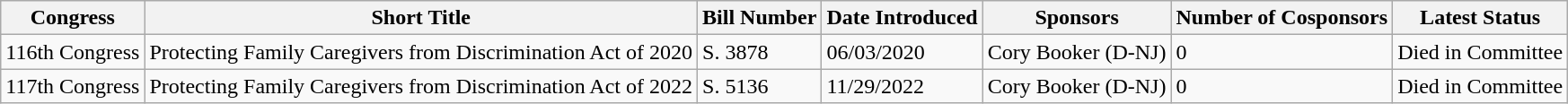<table class="wikitable">
<tr>
<th>Congress</th>
<th>Short Title</th>
<th>Bill Number</th>
<th>Date Introduced</th>
<th>Sponsors</th>
<th>Number of Cosponsors</th>
<th>Latest Status</th>
</tr>
<tr>
<td>116th Congress</td>
<td>Protecting Family Caregivers from Discrimination Act of 2020</td>
<td>S. 3878</td>
<td>06/03/2020</td>
<td>Cory Booker (D-NJ)</td>
<td>0</td>
<td>Died in Committee</td>
</tr>
<tr>
<td>117th Congress</td>
<td>Protecting Family Caregivers from Discrimination Act of 2022</td>
<td>S. 5136</td>
<td>11/29/2022</td>
<td>Cory Booker (D-NJ)</td>
<td>0</td>
<td>Died in Committee</td>
</tr>
</table>
